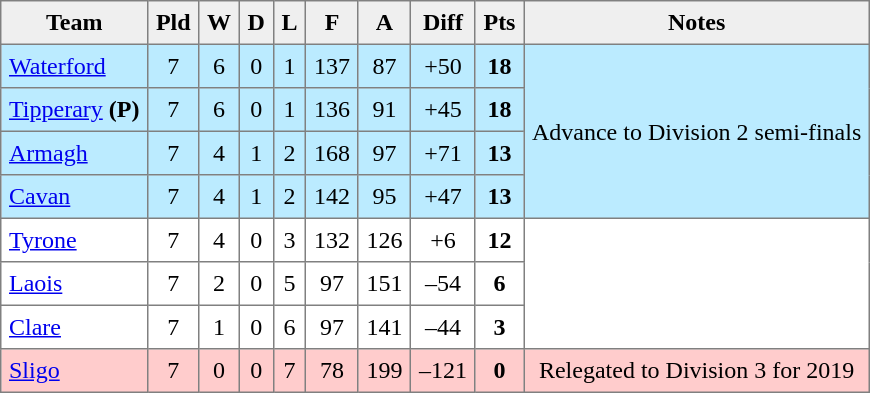<table style=border-collapse:collapse border=1 cellspacing=0 cellpadding=5>
<tr style="text-align:center; background:#efefef;">
<th>Team</th>
<th>Pld</th>
<th>W</th>
<th>D</th>
<th>L</th>
<th>F</th>
<th>A</th>
<th>Diff</th>
<th>Pts</th>
<th>Notes</th>
</tr>
<tr style="text-align:center; background:#bbebff;">
<td style="text-align:left;"> <a href='#'>Waterford</a></td>
<td>7</td>
<td>6</td>
<td>0</td>
<td>1</td>
<td>137</td>
<td>87</td>
<td>+50</td>
<td><strong>18</strong></td>
<td rowspan=4>Advance to Division 2 semi-finals</td>
</tr>
<tr style="text-align:center; background:#bbebff;">
<td style="text-align:left;"> <a href='#'>Tipperary</a> <strong>(P)</strong></td>
<td>7</td>
<td>6</td>
<td>0</td>
<td>1</td>
<td>136</td>
<td>91</td>
<td>+45</td>
<td><strong>18</strong></td>
</tr>
<tr style="text-align:center; background:#bbebff;">
<td style="text-align:left;"> <a href='#'>Armagh</a></td>
<td>7</td>
<td>4</td>
<td>1</td>
<td>2</td>
<td>168</td>
<td>97</td>
<td>+71</td>
<td><strong>13</strong></td>
</tr>
<tr style="text-align:center; background:#bbebff;">
<td style="text-align:left;"> <a href='#'>Cavan</a></td>
<td>7</td>
<td>4</td>
<td>1</td>
<td>2</td>
<td>142</td>
<td>95</td>
<td>+47</td>
<td><strong>13</strong></td>
</tr>
<tr style="text-align:center; background:#fff;">
<td style="text-align:left;"> <a href='#'>Tyrone</a></td>
<td>7</td>
<td>4</td>
<td>0</td>
<td>3</td>
<td>132</td>
<td>126</td>
<td>+6</td>
<td><strong>12</strong></td>
</tr>
<tr style="text-align:center; background:#fff;">
<td style="text-align:left;"> <a href='#'>Laois</a></td>
<td>7</td>
<td>2</td>
<td>0</td>
<td>5</td>
<td>97</td>
<td>151</td>
<td>–54</td>
<td><strong>6</strong></td>
</tr>
<tr style="text-align:center; background:#fff;">
<td style="text-align:left;"> <a href='#'>Clare</a></td>
<td>7</td>
<td>1</td>
<td>0</td>
<td>6</td>
<td>97</td>
<td>141</td>
<td>–44</td>
<td><strong>3</strong></td>
</tr>
<tr style="text-align:center; background:#fcc;">
<td style="text-align:left;"> <a href='#'>Sligo</a></td>
<td>7</td>
<td>0</td>
<td>0</td>
<td>7</td>
<td>78</td>
<td>199</td>
<td>–121</td>
<td><strong>0</strong></td>
<td>Relegated to Division 3 for 2019</td>
</tr>
</table>
